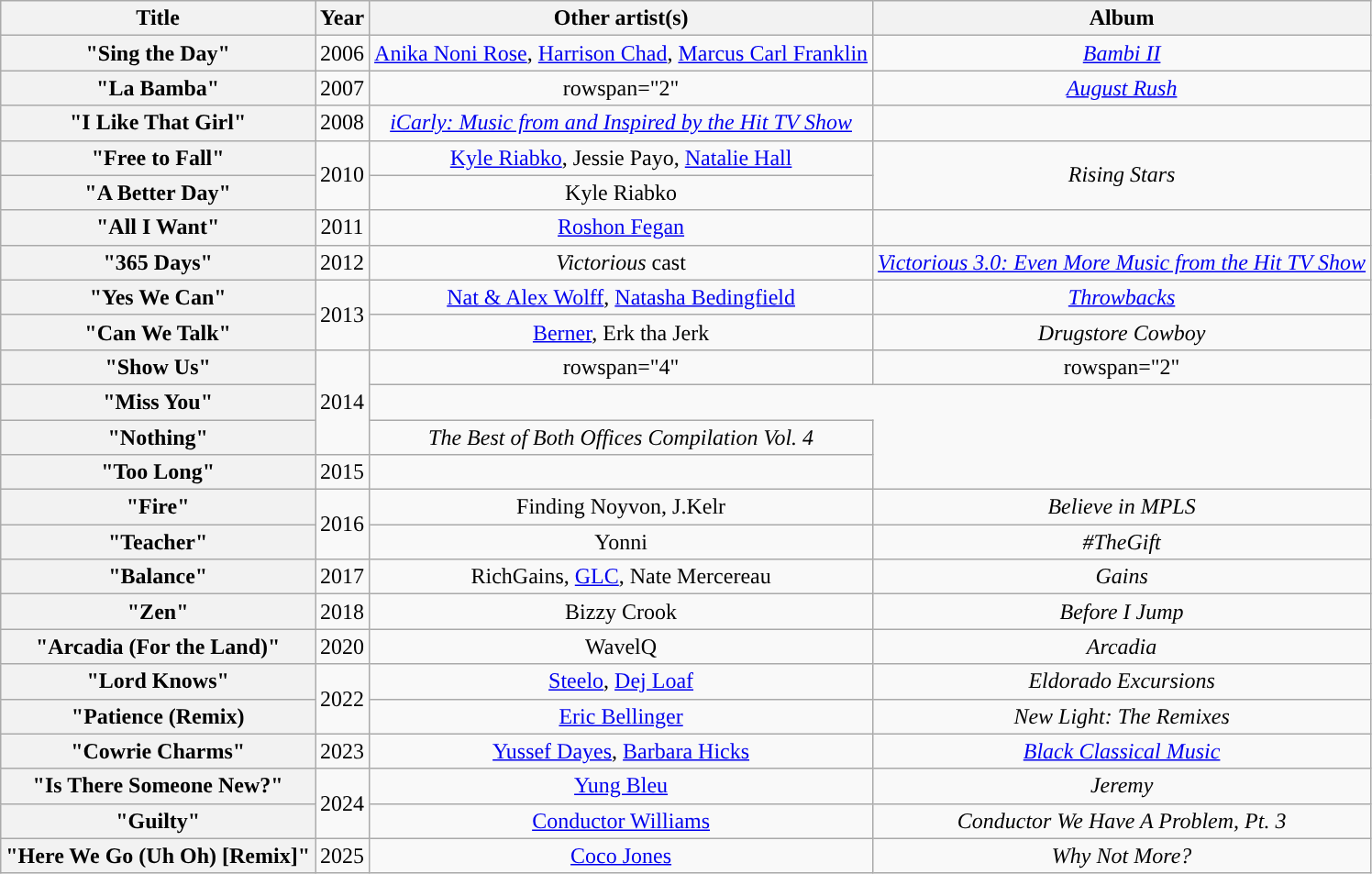<table class="wikitable plainrowheaders" style="text-align:center;">
<tr>
<th scope="col">Title</th>
<th scope="col">Year</th>
<th scope="col">Other artist(s)</th>
<th scope="col">Album</th>
</tr>
<tr>
<th scope="row">"Sing the Day"</th>
<td>2006</td>
<td><a href='#'>Anika Noni Rose</a>, <a href='#'>Harrison Chad</a>, <a href='#'>Marcus Carl Franklin</a></td>
<td><em><a href='#'>Bambi II</a></em></td>
</tr>
<tr>
<th scope="row">"La Bamba"</th>
<td>2007</td>
<td>rowspan="2" </td>
<td><em><a href='#'>August Rush</a></em></td>
</tr>
<tr>
<th scope="row">"I Like That Girl"</th>
<td>2008</td>
<td><em><a href='#'>iCarly: Music from and Inspired by the Hit TV Show</a></em></td>
</tr>
<tr>
<th scope="row">"Free to Fall"</th>
<td rowspan="2">2010</td>
<td><a href='#'>Kyle Riabko</a>, Jessie Payo, <a href='#'>Natalie Hall</a></td>
<td rowspan="2"><em>Rising Stars</em></td>
</tr>
<tr>
<th scope="row">"A Better Day"</th>
<td>Kyle Riabko</td>
</tr>
<tr>
<th scope="row">"All I Want"</th>
<td>2011</td>
<td><a href='#'>Roshon Fegan</a></td>
<td></td>
</tr>
<tr>
<th scope="row">"365 Days"</th>
<td>2012</td>
<td><em>Victorious</em> cast</td>
<td><em><a href='#'>Victorious 3.0: Even More Music from the Hit TV Show</a></em></td>
</tr>
<tr>
<th scope="row">"Yes We Can"</th>
<td rowspan="2">2013</td>
<td><a href='#'>Nat & Alex Wolff</a>, <a href='#'>Natasha Bedingfield</a></td>
<td><em><a href='#'>Throwbacks</a></em></td>
</tr>
<tr>
<th scope="row">"Can We Talk"</th>
<td><a href='#'>Berner</a>, Erk tha Jerk</td>
<td><em>Drugstore Cowboy</em></td>
</tr>
<tr>
<th scope="row">"Show Us"</th>
<td rowspan="3">2014</td>
<td>rowspan="4" </td>
<td>rowspan="2" </td>
</tr>
<tr>
<th scope="row">"Miss You"</th>
</tr>
<tr>
<th scope="row">"Nothing"</th>
<td><em>The Best of Both Offices Compilation Vol. 4</em></td>
</tr>
<tr>
<th scope="row">"Too Long"</th>
<td>2015</td>
<td></td>
</tr>
<tr>
<th scope="row">"Fire"</th>
<td rowspan="2">2016</td>
<td>Finding Noyvon, J.Kelr</td>
<td><em>Believe in MPLS</em></td>
</tr>
<tr>
<th scope="row">"Teacher"</th>
<td>Yonni</td>
<td><em>#TheGift</em></td>
</tr>
<tr>
<th scope="row">"Balance"</th>
<td>2017</td>
<td>RichGains, <a href='#'>GLC</a>, Nate Mercereau</td>
<td><em>Gains</em></td>
</tr>
<tr>
<th scope="row">"Zen"</th>
<td>2018</td>
<td>Bizzy Crook</td>
<td><em>Before I Jump</em></td>
</tr>
<tr>
<th scope="row">"Arcadia (For the Land)"</th>
<td>2020</td>
<td>WavelQ</td>
<td><em>Arcadia</em></td>
</tr>
<tr>
<th scope="row">"Lord Knows"</th>
<td rowspan="2">2022</td>
<td><a href='#'>Steelo</a>, <a href='#'>Dej Loaf</a></td>
<td><em>Eldorado Excursions</em></td>
</tr>
<tr>
<th scope="row">"Patience (Remix)</th>
<td><a href='#'>Eric Bellinger</a></td>
<td><em>New Light: The Remixes</em></td>
</tr>
<tr>
<th scope="row">"Cowrie Charms"</th>
<td>2023</td>
<td><a href='#'>Yussef Dayes</a>, <a href='#'>Barbara Hicks</a></td>
<td><em><a href='#'>Black Classical Music</a></em></td>
</tr>
<tr>
<th scope="row">"Is There Someone New?"</th>
<td rowspan="2">2024</td>
<td><a href='#'>Yung Bleu</a></td>
<td><em>Jeremy</em></td>
</tr>
<tr>
<th scope="row">"Guilty"</th>
<td><a href='#'>Conductor Williams</a></td>
<td><em>Conductor We Have A Problem, Pt. 3</em></td>
</tr>
<tr>
<th scope="row">"Here We Go (Uh Oh) [Remix]"</th>
<td>2025</td>
<td><a href='#'>Coco Jones</a></td>
<td><em>Why Not More?</em></td>
</tr>
</table>
